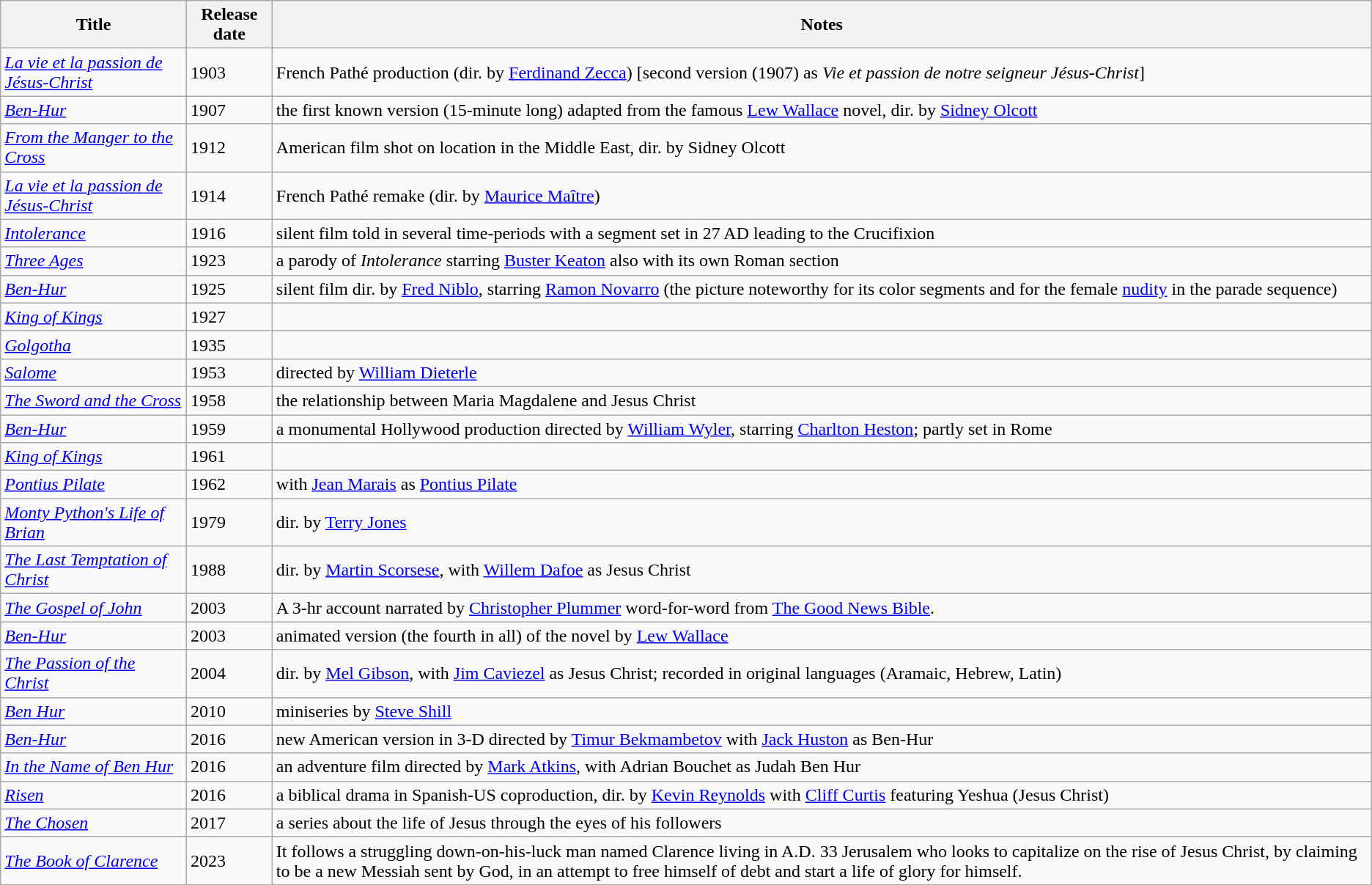<table class="wikitable sortable">
<tr>
<th scope="col">Title</th>
<th scope="col">Release date</th>
<th scope="col" class="unsortable">Notes</th>
</tr>
<tr>
<td><em><a href='#'>La vie et la passion de Jésus-Christ</a></em></td>
<td>1903</td>
<td>French Pathé production (dir. by <a href='#'>Ferdinand Zecca</a>) [second version (1907) as <em>Vie et passion de notre seigneur Jésus-Christ</em>]</td>
</tr>
<tr>
<td><em><a href='#'>Ben-Hur</a></em></td>
<td>1907</td>
<td>the first known version (15-minute long) adapted from the famous <a href='#'>Lew Wallace</a> novel, dir. by <a href='#'>Sidney Olcott</a></td>
</tr>
<tr>
<td><em><a href='#'>From the Manger to the Cross</a></em></td>
<td>1912</td>
<td>American film shot on location in the Middle East, dir. by Sidney Olcott</td>
</tr>
<tr>
<td><em><a href='#'>La vie et la passion de Jésus-Christ</a></em></td>
<td>1914</td>
<td>French Pathé remake (dir. by <a href='#'>Maurice Maître</a>)</td>
</tr>
<tr>
<td><em><a href='#'>Intolerance</a></em></td>
<td>1916</td>
<td>silent film told in several time-periods with a segment set in 27 AD leading to the Crucifixion</td>
</tr>
<tr>
<td><em><a href='#'>Three Ages</a></em></td>
<td>1923</td>
<td>a parody of <em>Intolerance</em> starring <a href='#'>Buster Keaton</a> also with its own Roman section</td>
</tr>
<tr>
<td><em><a href='#'>Ben-Hur</a></em></td>
<td>1925</td>
<td>silent film dir. by <a href='#'>Fred Niblo</a>, starring <a href='#'>Ramon Novarro</a> (the picture noteworthy for its color segments and for the female <a href='#'>nudity</a> in the parade sequence)</td>
</tr>
<tr>
<td><em><a href='#'>King of Kings</a></em></td>
<td>1927</td>
<td></td>
</tr>
<tr>
<td><em><a href='#'>Golgotha</a></em></td>
<td>1935</td>
<td></td>
</tr>
<tr>
<td><em><a href='#'>Salome</a></em></td>
<td>1953</td>
<td>directed by <a href='#'>William Dieterle</a></td>
</tr>
<tr>
<td><em><a href='#'>The Sword and the Cross</a></em></td>
<td>1958</td>
<td>the relationship between Maria Magdalene and Jesus Christ</td>
</tr>
<tr>
<td><em><a href='#'>Ben-Hur</a></em></td>
<td>1959</td>
<td>a monumental Hollywood production directed by <a href='#'>William Wyler</a>, starring <a href='#'>Charlton Heston</a>; partly set in Rome</td>
</tr>
<tr>
<td><em><a href='#'>King of Kings</a></em></td>
<td>1961</td>
<td></td>
</tr>
<tr>
<td><em><a href='#'>Pontius Pilate</a></em></td>
<td>1962</td>
<td>with <a href='#'>Jean Marais</a> as <a href='#'>Pontius Pilate</a></td>
</tr>
<tr>
<td><em><a href='#'>Monty Python's Life of Brian</a></em></td>
<td>1979</td>
<td>dir. by <a href='#'>Terry Jones</a></td>
</tr>
<tr>
<td><em><a href='#'>The Last Temptation of Christ</a></em></td>
<td>1988</td>
<td>dir. by <a href='#'>Martin Scorsese</a>, with <a href='#'>Willem Dafoe</a> as Jesus Christ</td>
</tr>
<tr>
<td><em><a href='#'>The Gospel of John</a></em></td>
<td>2003</td>
<td>A 3-hr account narrated by <a href='#'>Christopher Plummer</a> word-for-word from <a href='#'>The Good News Bible</a>.</td>
</tr>
<tr>
<td><em><a href='#'>Ben-Hur</a></em></td>
<td>2003</td>
<td>animated version (the fourth in all) of the novel by <a href='#'>Lew Wallace</a></td>
</tr>
<tr>
<td><em><a href='#'>The Passion of the Christ</a></em></td>
<td>2004</td>
<td>dir. by <a href='#'>Mel Gibson</a>, with <a href='#'>Jim Caviezel</a> as Jesus Christ; recorded in original languages (Aramaic, Hebrew, Latin)</td>
</tr>
<tr>
<td><em><a href='#'>Ben Hur</a></em></td>
<td>2010</td>
<td>miniseries by <a href='#'>Steve Shill</a></td>
</tr>
<tr>
<td><em><a href='#'>Ben-Hur</a></em></td>
<td>2016</td>
<td>new American version in 3-D directed by <a href='#'>Timur Bekmambetov</a> with <a href='#'>Jack Huston</a> as Ben-Hur</td>
</tr>
<tr>
<td><em><a href='#'>In the Name of Ben Hur</a></em></td>
<td>2016</td>
<td>an adventure film directed by <a href='#'>Mark Atkins</a>, with Adrian Bouchet as Judah Ben Hur</td>
</tr>
<tr>
<td><em><a href='#'>Risen</a></em></td>
<td>2016</td>
<td>a biblical drama in Spanish-US coproduction, dir. by <a href='#'>Kevin Reynolds</a> with <a href='#'>Cliff Curtis</a> featuring Yeshua (Jesus Christ)</td>
</tr>
<tr>
<td><em><a href='#'>The Chosen</a></em></td>
<td>2017</td>
<td>a series about the life of Jesus through the eyes of his followers</td>
</tr>
<tr>
<td><em><a href='#'>The Book of Clarence</a></em></td>
<td>2023</td>
<td>It follows a struggling down-on-his-luck man named Clarence living in A.D. 33 Jerusalem who looks to capitalize on the rise of Jesus Christ, by claiming to be a new Messiah sent by God, in an attempt to free himself of debt and start a life of glory for himself.</td>
</tr>
<tr>
</tr>
</table>
